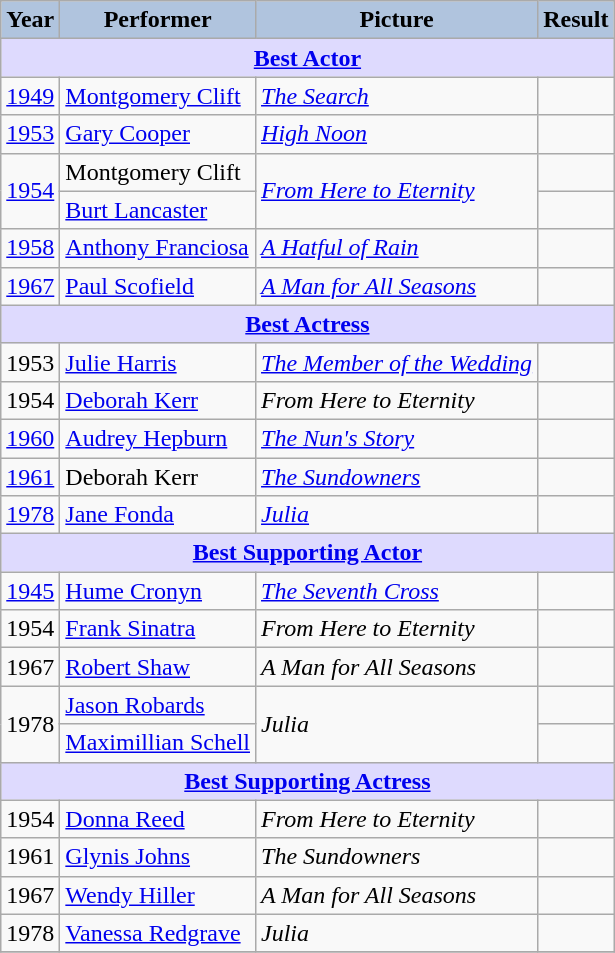<table class="wikitable">
<tr>
<th style="background-color:#b0c4de;">Year</th>
<th style="background-color:#b0c4de;">Performer</th>
<th style="background-color:#b0c4de;">Picture</th>
<th style="background-color:#b0c4de;">Result</th>
</tr>
<tr>
<th colspan="4" style="background-color:#dedafe;"><a href='#'>Best Actor</a></th>
</tr>
<tr>
<td><a href='#'>1949</a></td>
<td><a href='#'>Montgomery Clift</a></td>
<td><em><a href='#'>The Search</a></em></td>
<td></td>
</tr>
<tr>
<td><a href='#'>1953</a></td>
<td><a href='#'>Gary Cooper</a></td>
<td><em><a href='#'>High Noon</a></em></td>
<td></td>
</tr>
<tr>
<td rowspan="2"><a href='#'>1954</a></td>
<td>Montgomery Clift</td>
<td rowspan="2"><em><a href='#'>From Here to Eternity</a></em></td>
<td></td>
</tr>
<tr>
<td><a href='#'>Burt Lancaster</a></td>
<td></td>
</tr>
<tr>
<td><a href='#'>1958</a></td>
<td><a href='#'>Anthony Franciosa</a></td>
<td><em><a href='#'>A Hatful of Rain</a></em></td>
<td></td>
</tr>
<tr>
<td><a href='#'>1967</a></td>
<td><a href='#'>Paul Scofield</a></td>
<td><em><a href='#'>A Man for All Seasons</a></em></td>
<td></td>
</tr>
<tr>
<th colspan="4" style="background-color:#dedafe"><a href='#'>Best Actress</a></th>
</tr>
<tr>
<td>1953</td>
<td><a href='#'>Julie Harris</a></td>
<td><em><a href='#'>The Member of the Wedding</a></em></td>
<td></td>
</tr>
<tr>
<td>1954</td>
<td><a href='#'>Deborah Kerr</a></td>
<td><em>From Here to Eternity</em></td>
<td></td>
</tr>
<tr>
<td><a href='#'>1960</a></td>
<td><a href='#'>Audrey Hepburn</a></td>
<td><em><a href='#'>The Nun's Story</a></em></td>
<td></td>
</tr>
<tr>
<td><a href='#'>1961</a></td>
<td>Deborah Kerr</td>
<td><em><a href='#'>The Sundowners</a></em></td>
<td></td>
</tr>
<tr>
<td><a href='#'>1978</a></td>
<td><a href='#'>Jane Fonda</a></td>
<td><em><a href='#'>Julia</a></em></td>
<td></td>
</tr>
<tr>
<th colspan="4" style="background-color:#dedafe;"><a href='#'>Best Supporting Actor</a></th>
</tr>
<tr>
<td><a href='#'>1945</a></td>
<td><a href='#'>Hume Cronyn</a></td>
<td><em><a href='#'>The Seventh Cross</a></em></td>
<td></td>
</tr>
<tr>
<td>1954</td>
<td><a href='#'>Frank Sinatra</a></td>
<td><em>From Here to Eternity</em></td>
<td></td>
</tr>
<tr>
<td>1967</td>
<td><a href='#'>Robert Shaw</a></td>
<td><em>A Man for All Seasons</em></td>
<td></td>
</tr>
<tr>
<td rowspan="2">1978</td>
<td><a href='#'>Jason Robards</a></td>
<td rowspan="2"><em>Julia</em></td>
<td></td>
</tr>
<tr>
<td><a href='#'>Maximillian Schell</a></td>
<td></td>
</tr>
<tr>
<th colspan="4" style="background-color:#dedafe;"><a href='#'>Best Supporting Actress</a></th>
</tr>
<tr>
<td>1954</td>
<td><a href='#'>Donna Reed</a></td>
<td><em>From Here to Eternity</em></td>
<td></td>
</tr>
<tr>
<td>1961</td>
<td><a href='#'>Glynis Johns</a></td>
<td><em>The Sundowners</em></td>
<td></td>
</tr>
<tr>
<td>1967</td>
<td><a href='#'>Wendy Hiller</a></td>
<td><em>A Man for All Seasons</em></td>
<td></td>
</tr>
<tr>
<td>1978</td>
<td><a href='#'>Vanessa Redgrave</a></td>
<td><em>Julia</em></td>
<td></td>
</tr>
<tr>
</tr>
</table>
